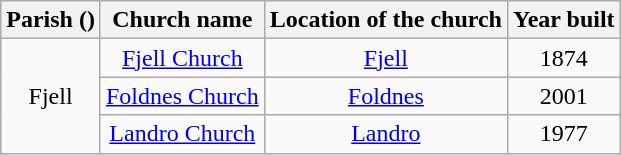<table class="wikitable" style="text-align:center">
<tr>
<th>Parish ()</th>
<th>Church name</th>
<th>Location of the church</th>
<th>Year built</th>
</tr>
<tr>
<td rowspan="3">Fjell</td>
<td><a href='#'>Fjell Church</a></td>
<td><a href='#'>Fjell</a></td>
<td>1874</td>
</tr>
<tr>
<td><a href='#'>Foldnes Church</a></td>
<td><a href='#'>Foldnes</a></td>
<td>2001</td>
</tr>
<tr>
<td><a href='#'>Landro Church</a></td>
<td><a href='#'>Landro</a></td>
<td>1977</td>
</tr>
</table>
